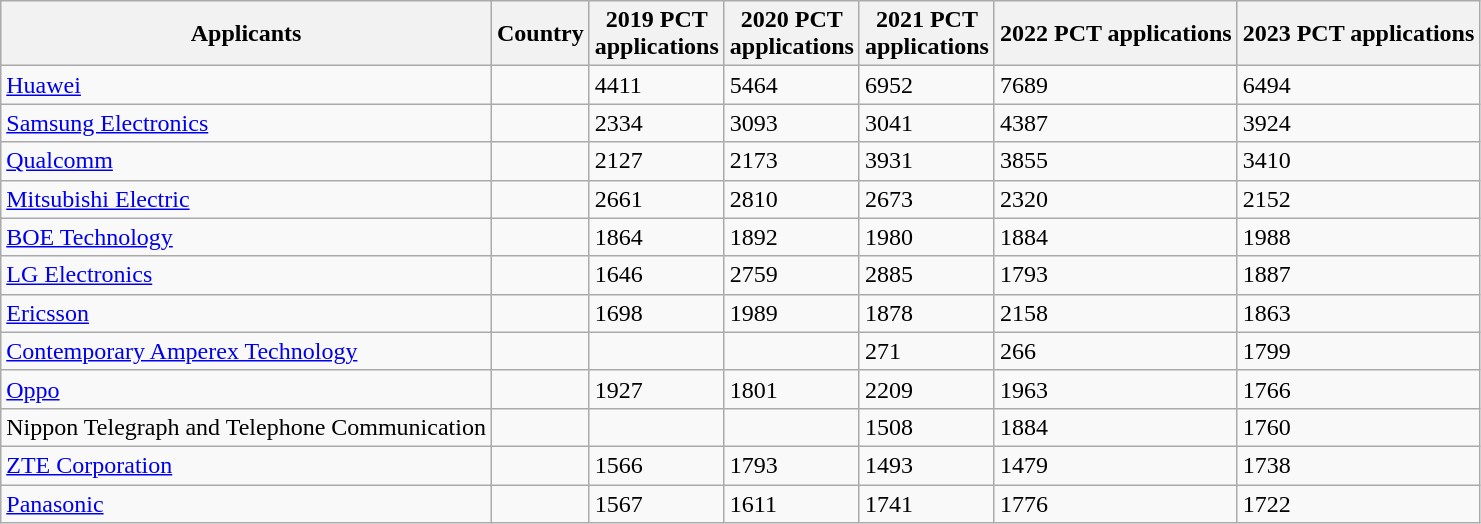<table class="sortable wikitable">
<tr>
<th>Applicants</th>
<th>Country</th>
<th>2019 PCT<br>applications</th>
<th>2020 PCT<br>applications</th>
<th>2021 PCT<br>applications</th>
<th>2022 PCT applications</th>
<th>2023 PCT applications</th>
</tr>
<tr>
<td><a href='#'>Huawei</a></td>
<td></td>
<td>4411</td>
<td>5464</td>
<td>6952</td>
<td>7689</td>
<td>6494</td>
</tr>
<tr>
<td><a href='#'>Samsung Electronics</a></td>
<td></td>
<td>2334</td>
<td>3093</td>
<td>3041</td>
<td>4387</td>
<td>3924</td>
</tr>
<tr>
<td><a href='#'>Qualcomm</a></td>
<td></td>
<td>2127</td>
<td>2173</td>
<td>3931</td>
<td>3855</td>
<td>3410</td>
</tr>
<tr>
<td><a href='#'>Mitsubishi Electric</a></td>
<td></td>
<td>2661</td>
<td>2810</td>
<td>2673</td>
<td>2320</td>
<td>2152</td>
</tr>
<tr>
<td><a href='#'>BOE Technology</a></td>
<td></td>
<td>1864</td>
<td>1892</td>
<td>1980</td>
<td>1884</td>
<td>1988</td>
</tr>
<tr>
<td><a href='#'>LG Electronics</a></td>
<td></td>
<td>1646</td>
<td>2759</td>
<td>2885</td>
<td>1793</td>
<td>1887</td>
</tr>
<tr>
<td><a href='#'>Ericsson</a></td>
<td></td>
<td>1698</td>
<td>1989</td>
<td>1878</td>
<td>2158</td>
<td>1863</td>
</tr>
<tr>
<td><a href='#'>Contemporary Amperex Technology</a></td>
<td></td>
<td></td>
<td></td>
<td>271</td>
<td>266</td>
<td>1799</td>
</tr>
<tr>
<td><a href='#'>Oppo</a></td>
<td></td>
<td>1927</td>
<td>1801</td>
<td>2209</td>
<td>1963</td>
<td>1766</td>
</tr>
<tr>
<td>Nippon Telegraph and Telephone Communication</td>
<td></td>
<td></td>
<td></td>
<td>1508</td>
<td>1884</td>
<td>1760</td>
</tr>
<tr>
<td><a href='#'>ZTE Corporation</a></td>
<td></td>
<td>1566</td>
<td>1793</td>
<td>1493</td>
<td>1479</td>
<td>1738</td>
</tr>
<tr>
<td><a href='#'>Panasonic</a></td>
<td></td>
<td>1567</td>
<td>1611</td>
<td>1741</td>
<td>1776</td>
<td>1722</td>
</tr>
</table>
